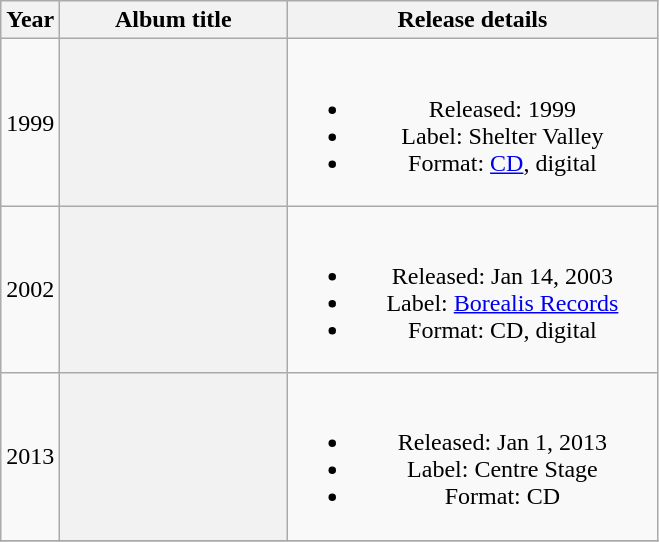<table class="wikitable plainrowheaders" style="text-align:center;">
<tr>
<th>Year</th>
<th scope="col" rowspan="1" style="width:9em;">Album title</th>
<th scope="col" rowspan="1" style="width:15em;">Release details</th>
</tr>
<tr>
<td>1999</td>
<th></th>
<td><br><ul><li>Released: 1999</li><li>Label: Shelter Valley</li><li>Format: <a href='#'>CD</a>, digital</li></ul></td>
</tr>
<tr>
<td>2002</td>
<th></th>
<td><br><ul><li>Released: Jan 14, 2003</li><li>Label: <a href='#'>Borealis Records</a></li><li>Format: CD, digital</li></ul></td>
</tr>
<tr>
<td>2013</td>
<th></th>
<td><br><ul><li>Released: Jan 1, 2013</li><li>Label: Centre Stage</li><li>Format: CD</li></ul></td>
</tr>
<tr>
</tr>
</table>
